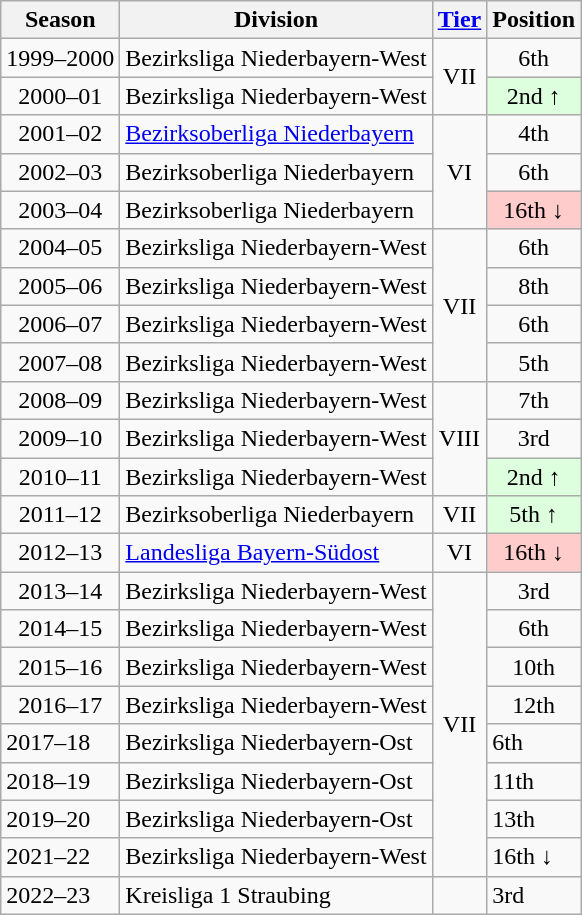<table class="wikitable">
<tr>
<th>Season</th>
<th>Division</th>
<th><a href='#'>Tier</a></th>
<th>Position</th>
</tr>
<tr align="center">
<td>1999–2000</td>
<td align="left">Bezirksliga Niederbayern-West</td>
<td rowspan=2>VII</td>
<td>6th</td>
</tr>
<tr align="center">
<td>2000–01</td>
<td align="left">Bezirksliga Niederbayern-West</td>
<td style="background:#ddffdd">2nd ↑</td>
</tr>
<tr align="center">
<td>2001–02</td>
<td align="left"><a href='#'>Bezirksoberliga Niederbayern</a></td>
<td rowspan=3>VI</td>
<td>4th</td>
</tr>
<tr align="center">
<td>2002–03</td>
<td align="left">Bezirksoberliga Niederbayern</td>
<td>6th</td>
</tr>
<tr align="center">
<td>2003–04</td>
<td align="left">Bezirksoberliga Niederbayern</td>
<td style="background:#ffcccc">16th ↓</td>
</tr>
<tr align="center">
<td>2004–05</td>
<td align="left">Bezirksliga Niederbayern-West</td>
<td rowspan=4>VII</td>
<td>6th</td>
</tr>
<tr align="center">
<td>2005–06</td>
<td align="left">Bezirksliga Niederbayern-West</td>
<td>8th</td>
</tr>
<tr align="center">
<td>2006–07</td>
<td align="left">Bezirksliga Niederbayern-West</td>
<td>6th</td>
</tr>
<tr align="center">
<td>2007–08</td>
<td align="left">Bezirksliga Niederbayern-West</td>
<td>5th</td>
</tr>
<tr align="center">
<td>2008–09</td>
<td align="left">Bezirksliga Niederbayern-West</td>
<td rowspan=3>VIII</td>
<td>7th</td>
</tr>
<tr align="center">
<td>2009–10</td>
<td align="left">Bezirksliga Niederbayern-West</td>
<td>3rd</td>
</tr>
<tr align="center">
<td>2010–11</td>
<td align="left">Bezirksliga Niederbayern-West</td>
<td style="background:#ddffdd">2nd ↑</td>
</tr>
<tr align="center">
<td>2011–12</td>
<td align="left">Bezirksoberliga Niederbayern</td>
<td>VII</td>
<td style="background:#ddffdd">5th ↑</td>
</tr>
<tr align="center">
<td>2012–13</td>
<td align="left"><a href='#'>Landesliga Bayern-Südost</a></td>
<td>VI</td>
<td style="background:#ffcccc">16th ↓</td>
</tr>
<tr align="center">
<td>2013–14</td>
<td align="left">Bezirksliga Niederbayern-West</td>
<td rowspan="8">VII</td>
<td>3rd</td>
</tr>
<tr align="center">
<td>2014–15</td>
<td align="left">Bezirksliga Niederbayern-West</td>
<td>6th</td>
</tr>
<tr align="center">
<td>2015–16</td>
<td align="left">Bezirksliga Niederbayern-West</td>
<td>10th</td>
</tr>
<tr align="center">
<td>2016–17</td>
<td align="left">Bezirksliga Niederbayern-West</td>
<td>12th</td>
</tr>
<tr>
<td>2017–18</td>
<td>Bezirksliga Niederbayern-Ost</td>
<td>6th</td>
</tr>
<tr>
<td>2018–19</td>
<td>Bezirksliga Niederbayern-Ost</td>
<td>11th</td>
</tr>
<tr>
<td>2019–20</td>
<td>Bezirksliga Niederbayern-Ost</td>
<td>13th</td>
</tr>
<tr>
<td>2021–22</td>
<td>Bezirksliga Niederbayern-West</td>
<td>16th ↓</td>
</tr>
<tr>
<td>2022–23</td>
<td>Kreisliga 1 Straubing</td>
<td></td>
<td>3rd</td>
</tr>
</table>
